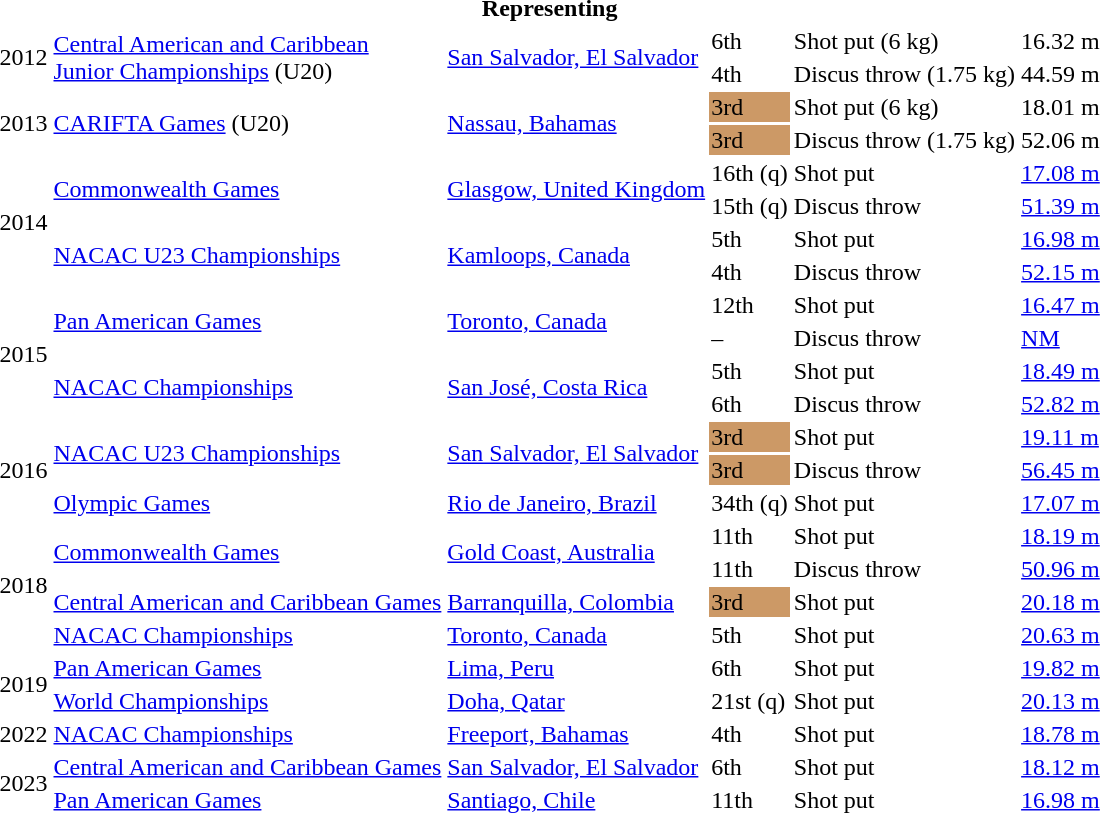<table>
<tr>
<th colspan="6">Representing </th>
</tr>
<tr>
<td rowspan=2>2012</td>
<td rowspan=2><a href='#'>Central American and Caribbean<br>Junior Championships</a> (U20)</td>
<td rowspan=2><a href='#'>San Salvador, El Salvador</a></td>
<td>6th</td>
<td>Shot put (6 kg)</td>
<td>16.32 m</td>
</tr>
<tr>
<td>4th</td>
<td>Discus throw (1.75 kg)</td>
<td>44.59 m</td>
</tr>
<tr>
<td rowspan=2>2013</td>
<td rowspan=2><a href='#'>CARIFTA Games</a> (U20)</td>
<td rowspan=2><a href='#'>Nassau, Bahamas</a></td>
<td bgcolor=cc9966>3rd</td>
<td>Shot put (6 kg)</td>
<td>18.01 m</td>
</tr>
<tr>
<td bgcolor=cc9966>3rd</td>
<td>Discus throw (1.75 kg)</td>
<td>52.06 m</td>
</tr>
<tr>
<td rowspan=4>2014</td>
<td rowspan=2><a href='#'>Commonwealth Games</a></td>
<td rowspan=2><a href='#'>Glasgow, United Kingdom</a></td>
<td>16th (q)</td>
<td>Shot put</td>
<td><a href='#'>17.08 m</a></td>
</tr>
<tr>
<td>15th (q)</td>
<td>Discus throw</td>
<td><a href='#'>51.39 m</a></td>
</tr>
<tr>
<td rowspan=2><a href='#'>NACAC U23 Championships</a></td>
<td rowspan=2><a href='#'>Kamloops, Canada</a></td>
<td>5th</td>
<td>Shot put</td>
<td><a href='#'>16.98 m</a></td>
</tr>
<tr>
<td>4th</td>
<td>Discus throw</td>
<td><a href='#'>52.15 m</a></td>
</tr>
<tr>
<td rowspan=4>2015</td>
<td rowspan=2><a href='#'>Pan American Games</a></td>
<td rowspan=2><a href='#'>Toronto, Canada</a></td>
<td>12th</td>
<td>Shot put</td>
<td><a href='#'>16.47 m</a></td>
</tr>
<tr>
<td>–</td>
<td>Discus throw</td>
<td><a href='#'>NM</a></td>
</tr>
<tr>
<td rowspan=2><a href='#'>NACAC Championships</a></td>
<td rowspan=2><a href='#'>San José, Costa Rica</a></td>
<td>5th</td>
<td>Shot put</td>
<td><a href='#'>18.49 m</a></td>
</tr>
<tr>
<td>6th</td>
<td>Discus throw</td>
<td><a href='#'>52.82 m</a></td>
</tr>
<tr>
<td rowspan=3>2016</td>
<td rowspan=2><a href='#'>NACAC U23 Championships</a></td>
<td rowspan=2><a href='#'>San Salvador, El Salvador</a></td>
<td bgcolor=cc9966>3rd</td>
<td>Shot put</td>
<td><a href='#'>19.11 m</a></td>
</tr>
<tr>
<td bgcolor=cc9966>3rd</td>
<td>Discus throw</td>
<td><a href='#'>56.45 m</a></td>
</tr>
<tr>
<td><a href='#'>Olympic Games</a></td>
<td><a href='#'>Rio de Janeiro, Brazil</a></td>
<td>34th (q)</td>
<td>Shot put</td>
<td><a href='#'>17.07 m</a></td>
</tr>
<tr>
<td rowspan=4>2018</td>
<td rowspan=2><a href='#'>Commonwealth Games</a></td>
<td rowspan=2><a href='#'>Gold Coast, Australia</a></td>
<td>11th</td>
<td>Shot put</td>
<td><a href='#'>18.19 m</a></td>
</tr>
<tr>
<td>11th</td>
<td>Discus throw</td>
<td><a href='#'>50.96 m</a></td>
</tr>
<tr>
<td><a href='#'>Central American and Caribbean Games</a></td>
<td><a href='#'>Barranquilla, Colombia</a></td>
<td bgcolor=cc9966>3rd</td>
<td>Shot put</td>
<td><a href='#'>20.18 m</a></td>
</tr>
<tr>
<td><a href='#'>NACAC Championships</a></td>
<td><a href='#'>Toronto, Canada</a></td>
<td>5th</td>
<td>Shot put</td>
<td><a href='#'>20.63 m</a></td>
</tr>
<tr>
<td rowspan=2>2019</td>
<td><a href='#'>Pan American Games</a></td>
<td><a href='#'>Lima, Peru</a></td>
<td>6th</td>
<td>Shot put</td>
<td><a href='#'>19.82 m</a></td>
</tr>
<tr>
<td><a href='#'>World Championships</a></td>
<td><a href='#'>Doha, Qatar</a></td>
<td>21st (q)</td>
<td>Shot put</td>
<td><a href='#'>20.13 m</a></td>
</tr>
<tr>
<td>2022</td>
<td><a href='#'>NACAC Championships</a></td>
<td><a href='#'>Freeport, Bahamas</a></td>
<td>4th</td>
<td>Shot put</td>
<td><a href='#'>18.78 m</a></td>
</tr>
<tr>
<td rowspan=2>2023</td>
<td><a href='#'>Central American and Caribbean Games</a></td>
<td><a href='#'>San Salvador, El Salvador</a></td>
<td>6th</td>
<td>Shot put</td>
<td><a href='#'>18.12 m</a></td>
</tr>
<tr>
<td><a href='#'>Pan American Games</a></td>
<td><a href='#'>Santiago, Chile</a></td>
<td>11th</td>
<td>Shot put</td>
<td><a href='#'>16.98 m</a></td>
</tr>
</table>
